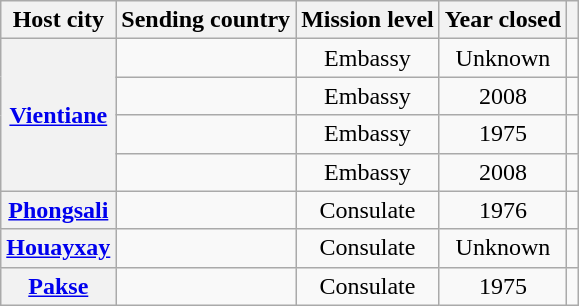<table class="wikitable plainrowheaders">
<tr>
<th scope="col">Host city</th>
<th scope="col">Sending country</th>
<th scope="col">Mission level</th>
<th scope="col">Year closed</th>
<th scope="col"></th>
</tr>
<tr>
<th rowspan="4"><a href='#'>Vientiane</a></th>
<td></td>
<td style="text-align:center;">Embassy</td>
<td style="text-align:center;">Unknown</td>
<td style="text-align:center;"></td>
</tr>
<tr>
<td></td>
<td style="text-align:center;">Embassy</td>
<td style="text-align:center;">2008</td>
<td style="text-align:center;"></td>
</tr>
<tr>
<td></td>
<td style="text-align:center;">Embassy</td>
<td style="text-align:center;">1975</td>
<td style="text-align:center;"></td>
</tr>
<tr>
<td></td>
<td style="text-align:center;">Embassy</td>
<td style="text-align:center;">2008</td>
<td style="text-align:center;"></td>
</tr>
<tr>
<th><a href='#'>Phongsali</a></th>
<td></td>
<td style="text-align:center;">Consulate</td>
<td style="text-align:center;">1976</td>
<td style="text-align:center;"></td>
</tr>
<tr>
<th><a href='#'>Houayxay</a></th>
<td></td>
<td style="text-align:center;">Consulate</td>
<td style="text-align:center;">Unknown</td>
<td style="text-align:center;"></td>
</tr>
<tr>
<th><a href='#'>Pakse</a></th>
<td></td>
<td style="text-align:center;">Consulate</td>
<td style="text-align:center;">1975</td>
<td style="text-align:center;"></td>
</tr>
</table>
